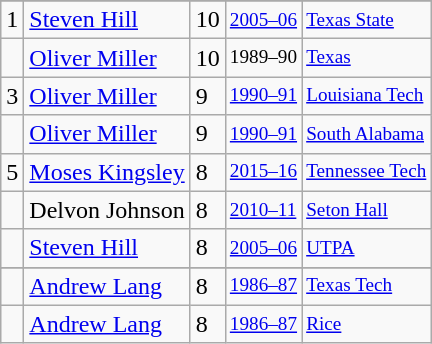<table class="wikitable">
<tr>
</tr>
<tr>
<td>1</td>
<td><a href='#'>Steven Hill</a></td>
<td>10</td>
<td style="font-size:80%;"><a href='#'>2005–06</a></td>
<td style="font-size:80%;"><a href='#'>Texas State</a></td>
</tr>
<tr>
<td></td>
<td><a href='#'>Oliver Miller</a></td>
<td>10</td>
<td style="font-size:80%;">1989–90</td>
<td style="font-size:80%;"><a href='#'>Texas</a></td>
</tr>
<tr>
<td>3</td>
<td><a href='#'>Oliver Miller</a></td>
<td>9</td>
<td style="font-size:80%;"><a href='#'>1990–91</a></td>
<td style="font-size:80%;"><a href='#'>Louisiana Tech</a></td>
</tr>
<tr>
<td></td>
<td><a href='#'>Oliver Miller</a></td>
<td>9</td>
<td style="font-size:80%;"><a href='#'>1990–91</a></td>
<td style="font-size:80%;"><a href='#'>South Alabama</a></td>
</tr>
<tr>
<td>5</td>
<td><a href='#'>Moses Kingsley</a></td>
<td>8</td>
<td style="font-size:80%;"><a href='#'>2015–16</a></td>
<td style="font-size:80%;"><a href='#'>Tennessee Tech</a></td>
</tr>
<tr>
<td></td>
<td>Delvon Johnson</td>
<td>8</td>
<td style="font-size:80%;"><a href='#'>2010–11</a></td>
<td style="font-size:80%;"><a href='#'>Seton Hall</a></td>
</tr>
<tr>
<td></td>
<td><a href='#'>Steven Hill</a></td>
<td>8</td>
<td style="font-size:80%;"><a href='#'>2005–06</a></td>
<td style="font-size:80%;"><a href='#'>UTPA</a></td>
</tr>
<tr>
</tr>
<tr>
<td></td>
<td><a href='#'>Andrew Lang</a></td>
<td>8</td>
<td style="font-size:80%;"><a href='#'>1986–87</a></td>
<td style="font-size:80%;"><a href='#'>Texas Tech</a></td>
</tr>
<tr>
<td></td>
<td><a href='#'>Andrew Lang</a></td>
<td>8</td>
<td style="font-size:80%;"><a href='#'>1986–87</a></td>
<td style="font-size:80%;"><a href='#'>Rice</a></td>
</tr>
</table>
